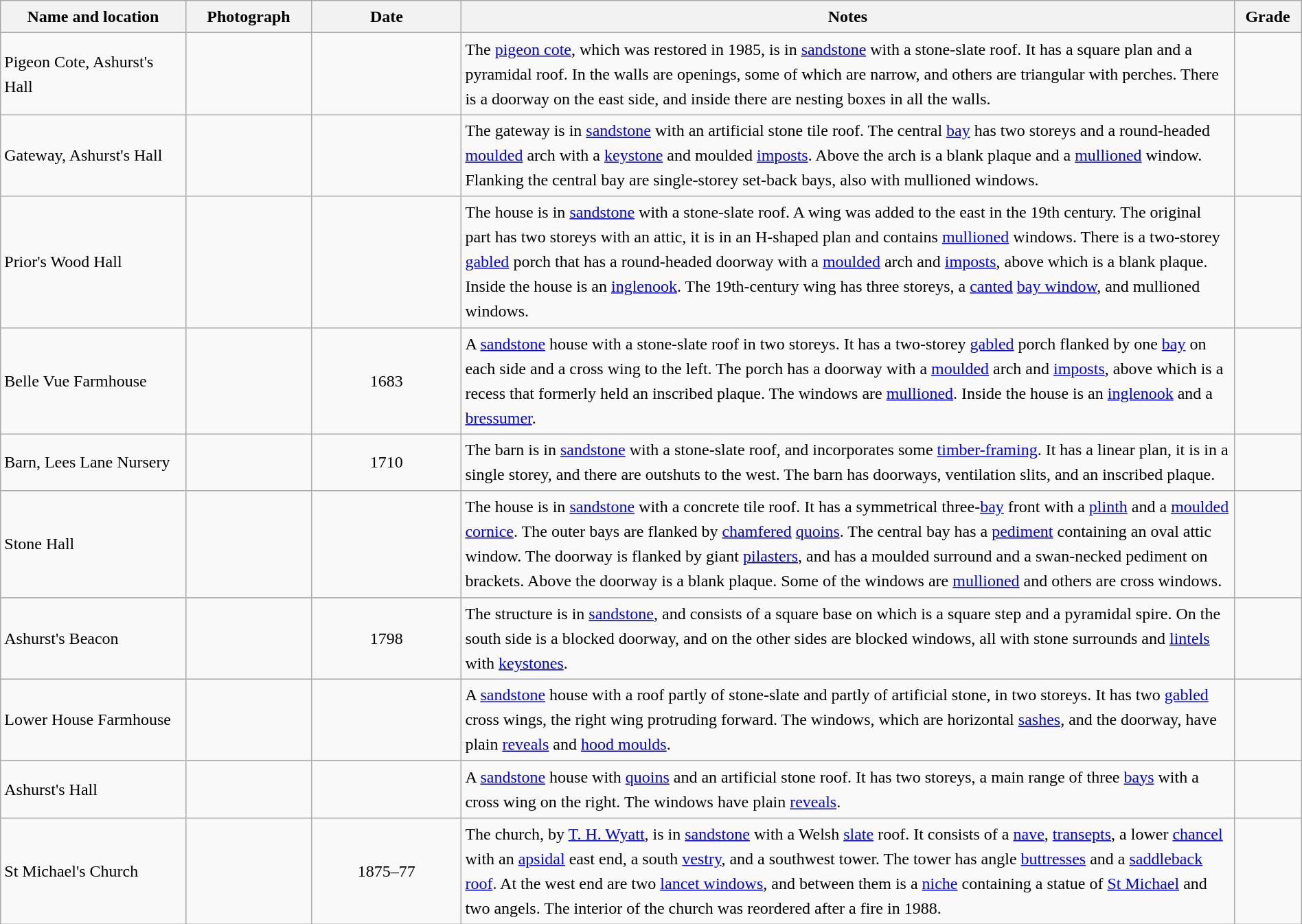<table class="wikitable sortable plainrowheaders" style="width:100%;border:0px;text-align:left;line-height:150%;">
<tr>
<th scope="col"  style="width:150px">Name and location</th>
<th scope="col"  style="width:100px" class="unsortable">Photograph</th>
<th scope="col"  style="width:120px">Date</th>
<th scope="col"  style="width:650px" class="unsortable">Notes</th>
<th scope="col"  style="width:50px">Grade</th>
</tr>
<tr>
<td>Pigeon Cote, Ashurst's Hall<br><small></small></td>
<td></td>
<td align="center"></td>
<td>The <a href='#'>pigeon cote</a>, which was restored in 1985, is in <a href='#'>sandstone</a> with a stone-slate roof.  It has a square plan and a pyramidal roof.  In the walls are openings, some of which are narrow, and others are triangular with perches.  There is a doorway on the east side, and inside there are nesting boxes in all the walls.</td>
<td align="center" ></td>
</tr>
<tr>
<td>Gateway, Ashurst's Hall<br><small></small></td>
<td></td>
<td align="center"></td>
<td>The gateway is in <a href='#'>sandstone</a> with an artificial stone tile roof.  The central <a href='#'>bay</a> has two storeys and a round-headed <a href='#'>moulded</a> arch with a <a href='#'>keystone</a> and moulded <a href='#'>imposts</a>.  Above the arch is a blank plaque and a <a href='#'>mullioned</a> window.  Flanking the central bay are single-storey set-back bays, also with mullioned windows.</td>
<td align="center" ></td>
</tr>
<tr>
<td>Prior's Wood Hall<br><small></small></td>
<td></td>
<td align="center"></td>
<td>The house is in <a href='#'>sandstone</a> with a stone-slate roof.  A wing was added to the east in the 19th century.  The original part has two storeys with an attic, it is in an H-shaped plan and contains <a href='#'>mullioned</a> windows.  There is a two-storey <a href='#'>gabled</a> porch that has a round-headed doorway with a <a href='#'>moulded</a> arch and <a href='#'>imposts</a>, above which is a blank plaque.  Inside the house is an <a href='#'>inglenook</a>. The 19th-century wing has three storeys, a <a href='#'>canted</a> <a href='#'>bay window</a>, and mullioned windows.</td>
<td align="center" ></td>
</tr>
<tr>
<td>Belle Vue Farmhouse<br><small></small></td>
<td></td>
<td align="center">1683</td>
<td>A <a href='#'>sandstone</a> house with a stone-slate roof in two storeys.  It has a two-storey <a href='#'>gabled</a> porch flanked by one <a href='#'>bay</a> on each side and a cross wing to the left.  The porch has a doorway with a <a href='#'>moulded</a> arch and <a href='#'>imposts</a>, above which is a recess that formerly held an inscribed plaque.  The windows are <a href='#'>mullioned</a>.  Inside the house is an <a href='#'>inglenook</a> and a <a href='#'>bressumer</a>.</td>
<td align="center" ></td>
</tr>
<tr>
<td>Barn, Lees Lane Nursery<br><small></small></td>
<td></td>
<td align="center">1710</td>
<td>The barn is in <a href='#'>sandstone</a> with a stone-slate roof, and incorporates some <a href='#'>timber-framing</a>.  It has a linear plan, it is in a single storey, and there are outshuts to the west.  The barn has doorways, ventilation slits, and an inscribed plaque.</td>
<td align="center" ></td>
</tr>
<tr>
<td>Stone Hall<br><small></small></td>
<td></td>
<td align="center"></td>
<td>The house is in <a href='#'>sandstone</a> with a concrete tile roof.  It has a symmetrical three-<a href='#'>bay</a> front with a <a href='#'>plinth</a> and a <a href='#'>moulded</a> <a href='#'>cornice</a>.  The outer bays are flanked by <a href='#'>chamfered</a> <a href='#'>quoins</a>.  The central bay has a <a href='#'>pediment</a> containing an oval attic window.  The doorway is flanked by giant <a href='#'>pilasters</a>, and has a moulded surround and a swan-necked pediment on brackets.  Above the doorway is a blank plaque.  Some of the windows are <a href='#'>mullioned</a> and others are cross windows.</td>
<td align="center" ></td>
</tr>
<tr>
<td>Ashurst's Beacon<br><small></small></td>
<td></td>
<td align="center">1798</td>
<td>The structure is in <a href='#'>sandstone</a>, and consists of a square base on which is a square step and a pyramidal spire.  On the south side is a blocked doorway, and on the other sides are blocked windows, all with stone surrounds and <a href='#'>lintels</a> with <a href='#'>keystones</a>.</td>
<td align="center" ></td>
</tr>
<tr>
<td>Lower House Farmhouse<br><small></small></td>
<td></td>
<td align="center"></td>
<td>A <a href='#'>sandstone</a> house with a roof partly of stone-slate and partly of artificial stone, in two storeys.  It has two <a href='#'>gabled</a> cross wings, the right wing protruding forward. The windows, which are horizontal <a href='#'>sashes</a>, and the doorway, have plain <a href='#'>reveals</a> and <a href='#'>hood moulds</a>.</td>
<td align="center" ></td>
</tr>
<tr>
<td>Ashurst's Hall<br><small></small></td>
<td></td>
<td align="center"></td>
<td>A <a href='#'>sandstone</a> house with <a href='#'>quoins</a> and an artificial stone roof.  It has two storeys, a main range of three <a href='#'>bays</a> with a cross wing on the right.  The windows have plain <a href='#'>reveals</a>.</td>
<td align="center" ></td>
</tr>
<tr>
<td>St Michael's Church<br><small></small></td>
<td></td>
<td align="center">1875–77</td>
<td>The church, by <a href='#'>T. H. Wyatt</a>, is in <a href='#'>sandstone</a> with a Welsh <a href='#'>slate</a> roof.  It consists of a <a href='#'>nave</a>, <a href='#'>transepts</a>, a lower <a href='#'>chancel</a> with an <a href='#'>apsidal</a> east end, a south <a href='#'>vestry</a>, and a southwest tower.  The tower has angle <a href='#'>buttresses</a> and a <a href='#'>saddleback roof</a>.  At the west end are two <a href='#'>lancet windows</a>, and between them is a <a href='#'>niche</a> containing a statue of <a href='#'>St Michael</a> and two angels.  The interior of the church was reordered after a fire in 1988.</td>
<td align="center" ></td>
</tr>
<tr>
</tr>
</table>
